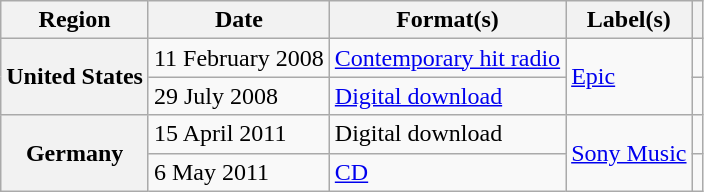<table class="wikitable plainrowheaders">
<tr>
<th scope="col">Region</th>
<th scope="col">Date</th>
<th scope="col">Format(s)</th>
<th scope="col">Label(s)</th>
<th scope="col"></th>
</tr>
<tr>
<th scope="row" rowspan="2">United States</th>
<td>11 February 2008</td>
<td><a href='#'>Contemporary hit radio</a></td>
<td rowspan="2"><a href='#'>Epic</a></td>
<td></td>
</tr>
<tr>
<td>29 July 2008</td>
<td><a href='#'>Digital download</a> </td>
<td></td>
</tr>
<tr>
<th scope="row" rowspan="2">Germany</th>
<td>15 April 2011</td>
<td>Digital download</td>
<td rowspan="2"><a href='#'>Sony Music</a></td>
<td></td>
</tr>
<tr>
<td>6 May 2011</td>
<td><a href='#'>CD</a></td>
<td></td>
</tr>
</table>
